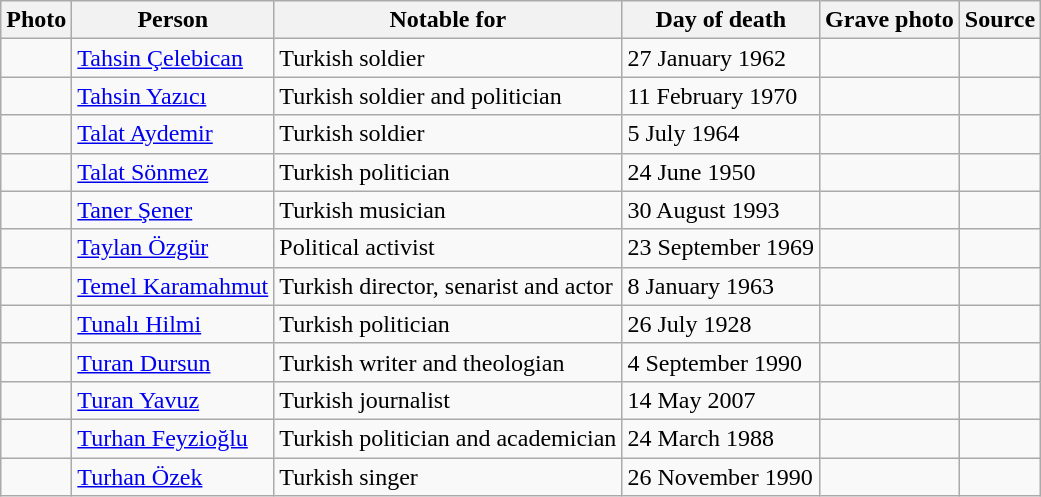<table class="wikitable sortable">
<tr>
<th scope=col>Photo</th>
<th scope=col>Person</th>
<th scope=col>Notable for</th>
<th scope=col>Day of death</th>
<th scope=col>Grave photo</th>
<th scope=col>Source</th>
</tr>
<tr>
<td></td>
<td><a href='#'>Tahsin Çelebican</a></td>
<td>Turkish soldier</td>
<td>27 January 1962</td>
<td></td>
<td></td>
</tr>
<tr>
<td></td>
<td><a href='#'>Tahsin Yazıcı</a></td>
<td>Turkish soldier and politician</td>
<td>11 February 1970</td>
<td></td>
<td></td>
</tr>
<tr>
<td></td>
<td><a href='#'>Talat Aydemir</a></td>
<td>Turkish soldier</td>
<td>5 July 1964</td>
<td></td>
<td></td>
</tr>
<tr>
<td></td>
<td><a href='#'>Talat Sönmez</a></td>
<td>Turkish politician</td>
<td>24 June 1950</td>
<td></td>
<td></td>
</tr>
<tr>
<td></td>
<td><a href='#'>Taner Şener</a></td>
<td>Turkish musician</td>
<td>30 August 1993</td>
<td></td>
<td></td>
</tr>
<tr>
<td></td>
<td><a href='#'>Taylan Özgür</a></td>
<td>Political activist</td>
<td>23 September 1969</td>
<td></td>
<td></td>
</tr>
<tr>
<td></td>
<td><a href='#'>Temel Karamahmut</a></td>
<td>Turkish director, senarist and actor</td>
<td>8 January 1963</td>
<td></td>
<td></td>
</tr>
<tr>
<td></td>
<td><a href='#'>Tunalı Hilmi</a></td>
<td>Turkish politician</td>
<td>26 July 1928</td>
<td></td>
<td></td>
</tr>
<tr>
<td></td>
<td><a href='#'>Turan Dursun</a></td>
<td>Turkish writer and theologian</td>
<td>4 September 1990</td>
<td></td>
<td></td>
</tr>
<tr>
<td></td>
<td><a href='#'>Turan Yavuz</a></td>
<td>Turkish journalist</td>
<td>14 May 2007</td>
<td></td>
<td></td>
</tr>
<tr>
<td></td>
<td><a href='#'>Turhan Feyzioğlu</a></td>
<td>Turkish politician and academician</td>
<td>24 March 1988</td>
<td></td>
<td></td>
</tr>
<tr>
<td></td>
<td><a href='#'>Turhan Özek</a></td>
<td>Turkish singer</td>
<td>26 November 1990</td>
<td></td>
<td></td>
</tr>
</table>
